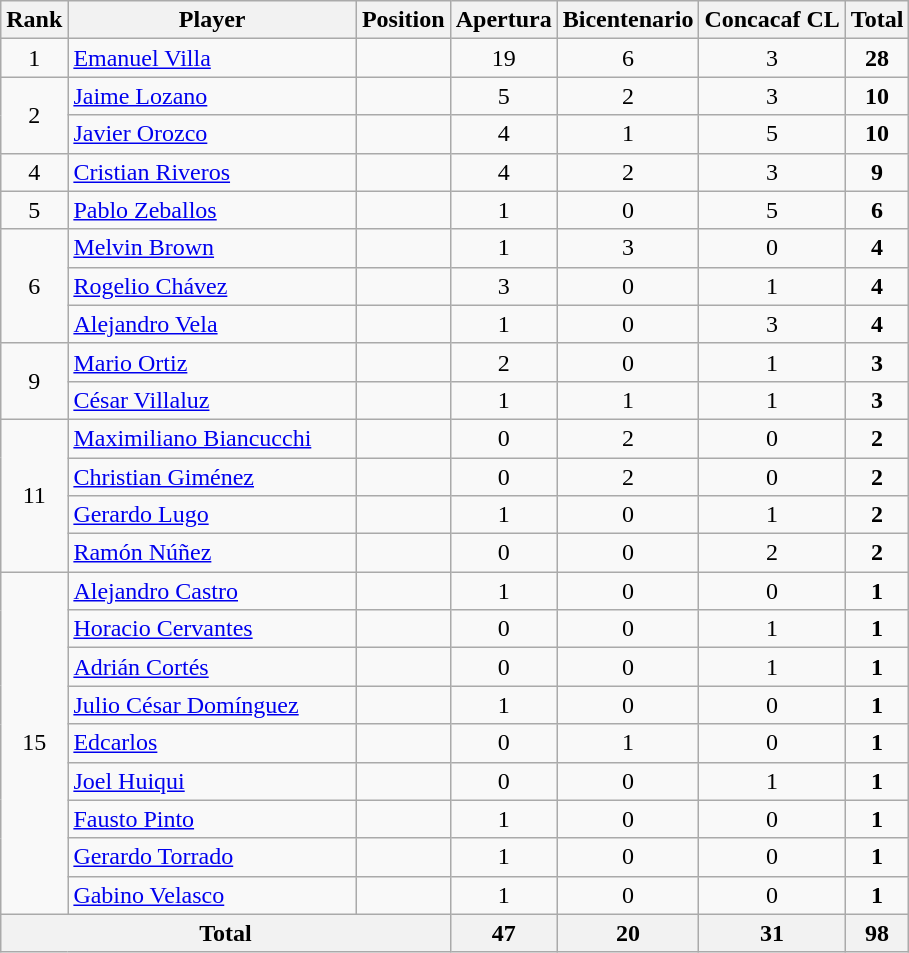<table class="wikitable">
<tr>
<th>Rank</th>
<th style="width:185px;">Player</th>
<th>Position</th>
<th>Apertura</th>
<th>Bicentenario</th>
<th>Concacaf CL</th>
<th>Total</th>
</tr>
<tr>
<td align=center>1</td>
<td> <a href='#'>Emanuel Villa</a></td>
<td align=center></td>
<td align=center>19</td>
<td align=center>6</td>
<td align=center>3</td>
<td align=center><strong>28</strong></td>
</tr>
<tr>
<td align=center rowspan=2>2</td>
<td> <a href='#'>Jaime Lozano</a></td>
<td align=center></td>
<td align=center>5</td>
<td align=center>2</td>
<td align=center>3</td>
<td align=center><strong>10</strong></td>
</tr>
<tr>
<td> <a href='#'>Javier Orozco</a></td>
<td align=center></td>
<td align=center>4</td>
<td align=center>1</td>
<td align=center>5</td>
<td align=center><strong>10</strong></td>
</tr>
<tr>
<td align=center>4</td>
<td> <a href='#'>Cristian Riveros</a></td>
<td align=center></td>
<td align=center>4</td>
<td align=center>2</td>
<td align=center>3</td>
<td align=center><strong>9</strong></td>
</tr>
<tr>
<td align=center>5</td>
<td> <a href='#'>Pablo Zeballos</a></td>
<td align=center></td>
<td align=center>1</td>
<td align=center>0</td>
<td align=center>5</td>
<td align=center><strong>6</strong></td>
</tr>
<tr>
<td align=center rowspan=3>6</td>
<td> <a href='#'>Melvin Brown</a></td>
<td align=center></td>
<td align=center>1</td>
<td align=center>3</td>
<td align=center>0</td>
<td align=center><strong>4</strong></td>
</tr>
<tr>
<td> <a href='#'>Rogelio Chávez</a></td>
<td align=center></td>
<td align=center>3</td>
<td align=center>0</td>
<td align=center>1</td>
<td align=center><strong>4</strong></td>
</tr>
<tr>
<td> <a href='#'>Alejandro Vela</a></td>
<td align=center></td>
<td align=center>1</td>
<td align=center>0</td>
<td align=center>3</td>
<td align=center><strong>4</strong></td>
</tr>
<tr>
<td align=center rowspan=2>9</td>
<td> <a href='#'>Mario Ortiz</a></td>
<td align=center></td>
<td align=center>2</td>
<td align=center>0</td>
<td align=center>1</td>
<td align=center><strong>3</strong></td>
</tr>
<tr>
<td> <a href='#'>César Villaluz</a></td>
<td align=center></td>
<td align=center>1</td>
<td align=center>1</td>
<td align=center>1</td>
<td align=center><strong>3</strong></td>
</tr>
<tr>
<td align=center rowspan=4>11</td>
<td> <a href='#'>Maximiliano Biancucchi</a></td>
<td align=center></td>
<td align=center>0</td>
<td align=center>2</td>
<td align=center>0</td>
<td align=center><strong>2</strong></td>
</tr>
<tr>
<td> <a href='#'>Christian Giménez</a></td>
<td align=center></td>
<td align=center>0</td>
<td align=center>2</td>
<td align=center>0</td>
<td align=center><strong>2</strong></td>
</tr>
<tr>
<td> <a href='#'>Gerardo Lugo</a></td>
<td align=center></td>
<td align=center>1</td>
<td align=center>0</td>
<td align=center>1</td>
<td align=center><strong>2</strong></td>
</tr>
<tr>
<td> <a href='#'>Ramón Núñez</a></td>
<td align=center></td>
<td align=center>0</td>
<td align=center>0</td>
<td align=center>2</td>
<td align=center><strong>2</strong></td>
</tr>
<tr>
<td align=center rowspan=9>15</td>
<td> <a href='#'>Alejandro Castro</a></td>
<td align=center></td>
<td align=center>1</td>
<td align=center>0</td>
<td align=center>0</td>
<td align=center><strong>1</strong></td>
</tr>
<tr>
<td> <a href='#'>Horacio Cervantes</a></td>
<td align=center></td>
<td align=center>0</td>
<td align=center>0</td>
<td align=center>1</td>
<td align=center><strong>1</strong></td>
</tr>
<tr>
<td> <a href='#'>Adrián Cortés</a></td>
<td align=center></td>
<td align=center>0</td>
<td align=center>0</td>
<td align=center>1</td>
<td align=center><strong>1</strong></td>
</tr>
<tr>
<td> <a href='#'>Julio César Domínguez</a></td>
<td align=center></td>
<td align=center>1</td>
<td align=center>0</td>
<td align=center>0</td>
<td align=center><strong>1</strong></td>
</tr>
<tr>
<td> <a href='#'>Edcarlos</a></td>
<td align=center></td>
<td align=center>0</td>
<td align=center>1</td>
<td align=center>0</td>
<td align=center><strong>1</strong></td>
</tr>
<tr>
<td> <a href='#'>Joel Huiqui</a></td>
<td align=center></td>
<td align=center>0</td>
<td align=center>0</td>
<td align=center>1</td>
<td align=center><strong>1</strong></td>
</tr>
<tr>
<td> <a href='#'>Fausto Pinto</a></td>
<td align=center></td>
<td align=center>1</td>
<td align=center>0</td>
<td align=center>0</td>
<td align=center><strong>1</strong></td>
</tr>
<tr>
<td> <a href='#'>Gerardo Torrado</a></td>
<td align=center></td>
<td align=center>1</td>
<td align=center>0</td>
<td align=center>0</td>
<td align=center><strong>1</strong></td>
</tr>
<tr>
<td> <a href='#'>Gabino Velasco</a></td>
<td align=center></td>
<td align=center>1</td>
<td align=center>0</td>
<td align=center>0</td>
<td align=center><strong>1</strong></td>
</tr>
<tr>
<th colspan=3>Total</th>
<th>47</th>
<th>20</th>
<th>31</th>
<th>98</th>
</tr>
</table>
